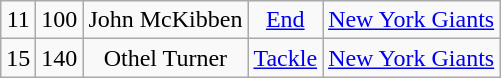<table class="wikitable" style="text-align:center">
<tr>
<td>11</td>
<td>100</td>
<td>John McKibben</td>
<td><a href='#'>End</a></td>
<td><a href='#'>New York Giants</a></td>
</tr>
<tr>
<td>15</td>
<td>140</td>
<td>Othel Turner</td>
<td><a href='#'>Tackle</a></td>
<td><a href='#'>New York Giants</a></td>
</tr>
</table>
